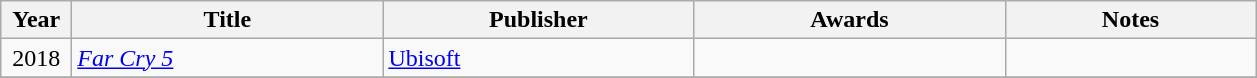<table class="wikitable sortable">
<tr>
<th width="40">Year</th>
<th width="200">Title</th>
<th width="200">Publisher</th>
<th width="200">Awards</th>
<th width="160">Notes</th>
</tr>
<tr>
<td align="center">2018</td>
<td><em><a href='#'>Far Cry 5</a></em></td>
<td><a href='#'>Ubisoft</a></td>
<td></td>
<td></td>
</tr>
<tr>
</tr>
</table>
